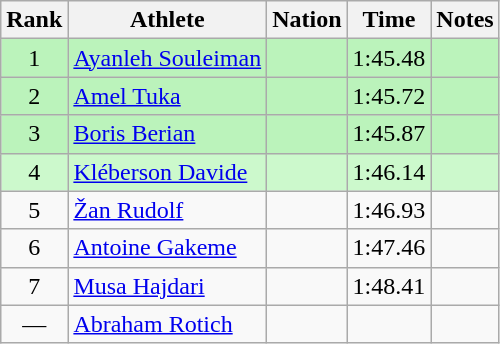<table class="wikitable sortable" style="text-align:center">
<tr>
<th>Rank</th>
<th>Athlete</th>
<th>Nation</th>
<th>Time</th>
<th>Notes</th>
</tr>
<tr bgcolor=bbf3bb>
<td>1</td>
<td align=left><a href='#'>Ayanleh Souleiman</a></td>
<td align=left></td>
<td>1:45.48</td>
<td></td>
</tr>
<tr bgcolor=bbf3bb>
<td>2</td>
<td align=left><a href='#'>Amel Tuka</a></td>
<td align=left></td>
<td>1:45.72</td>
<td></td>
</tr>
<tr bgcolor=bbf3bb>
<td>3</td>
<td align=left><a href='#'>Boris Berian</a></td>
<td align=left></td>
<td>1:45.87</td>
<td></td>
</tr>
<tr bgcolor=ccf9cc>
<td>4</td>
<td align=left><a href='#'>Kléberson Davide</a></td>
<td align=left></td>
<td>1:46.14</td>
<td></td>
</tr>
<tr>
<td>5</td>
<td align=left><a href='#'>Žan Rudolf</a></td>
<td align=left></td>
<td>1:46.93</td>
<td></td>
</tr>
<tr>
<td>6</td>
<td align=left><a href='#'>Antoine Gakeme</a></td>
<td align=left></td>
<td>1:47.46</td>
<td></td>
</tr>
<tr>
<td>7</td>
<td align=left><a href='#'>Musa Hajdari</a></td>
<td align=left></td>
<td>1:48.41</td>
<td></td>
</tr>
<tr>
<td data-sort-value=8>—</td>
<td align=left><a href='#'>Abraham Rotich</a></td>
<td align=left></td>
<td></td>
<td></td>
</tr>
</table>
